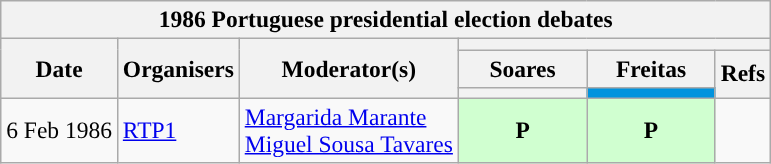<table class="wikitable" style="font-size:98%; text-align:center;">
<tr>
<th colspan="21">1986 Portuguese presidential election debates</th>
</tr>
<tr>
<th rowspan="3">Date</th>
<th rowspan="3">Organisers</th>
<th rowspan="3">Moderator(s)</th>
<th colspan="16">      </th>
</tr>
<tr>
<th scope="col" style="width:5em;">Soares</th>
<th scope="col" style="width:5em;">Freitas</th>
<th rowspan="2">Refs</th>
</tr>
<tr>
<th style="background:"></th>
<th style="background:#0093DD;"></th>
</tr>
<tr>
<td style="white-space:nowrap; text-align:left;">6 Feb 1986</td>
<td style="white-space:nowrap; text-align:left;"><a href='#'>RTP1</a></td>
<td style="white-space:nowrap; text-align:left;"><a href='#'>Margarida Marante</a><br><a href='#'>Miguel Sousa Tavares</a></td>
<td style="background:#D0FFD0;"><strong>P</strong></td>
<td style="background:#D0FFD0;"><strong>P</strong></td>
<td></td>
</tr>
</table>
